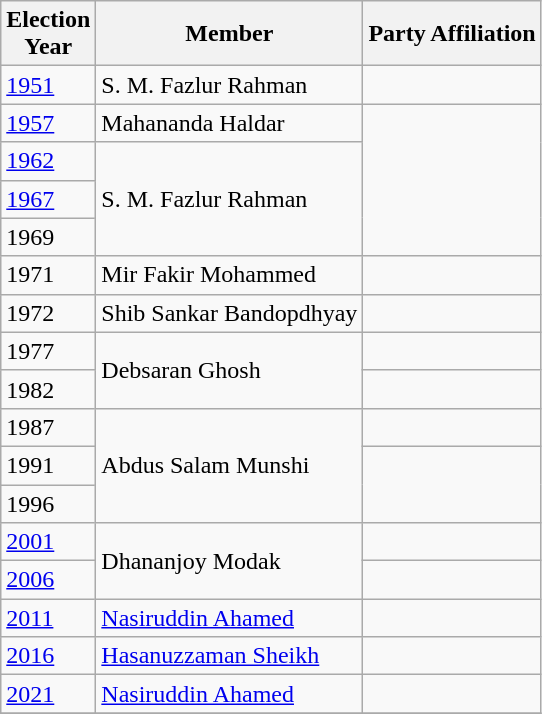<table class="wikitable sortable"ìÍĦĤĠčw>
<tr>
<th>Election</br>Year</th>
<th>Member</th>
<th colspan=2>Party Affiliation</th>
</tr>
<tr>
<td><a href='#'>1951</a></td>
<td>S. M. Fazlur Rahman</td>
<td></td>
</tr>
<tr>
<td><a href='#'>1957</a></td>
<td>Mahananda Haldar</td>
</tr>
<tr>
<td><a href='#'>1962</a></td>
<td rowspan=3>S. M. Fazlur Rahman</td>
</tr>
<tr>
<td><a href='#'>1967</a></td>
</tr>
<tr>
<td>1969</td>
</tr>
<tr>
<td>1971</td>
<td>Mir Fakir Mohammed</td>
<td></td>
</tr>
<tr>
<td>1972</td>
<td>Shib Sankar Bandopdhyay</td>
<td></td>
</tr>
<tr>
<td>1977</td>
<td rowspan=2>Debsaran Ghosh</td>
<td></td>
</tr>
<tr>
<td>1982</td>
</tr>
<tr>
<td>1987</td>
<td rowspan=3>Abdus Salam Munshi</td>
<td></td>
</tr>
<tr>
<td>1991</td>
</tr>
<tr>
<td>1996</td>
</tr>
<tr>
<td><a href='#'>2001</a></td>
<td rowspan=2>Dhananjoy Modak</td>
<td></td>
</tr>
<tr>
<td><a href='#'>2006</a></td>
</tr>
<tr>
<td><a href='#'>2011</a></td>
<td><a href='#'>Nasiruddin Ahamed</a></td>
<td></td>
</tr>
<tr>
<td><a href='#'>2016</a></td>
<td><a href='#'>Hasanuzzaman Sheikh</a></td>
<td></td>
</tr>
<tr>
<td><a href='#'>2021</a></td>
<td><a href='#'>Nasiruddin Ahamed</a></td>
<td></td>
</tr>
<tr>
</tr>
</table>
